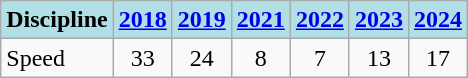<table class="wikitable" style="text-align: center;">
<tr>
<th style="background: #b0e0e6;">Discipline</th>
<th style="background: #b0e0e6;"><a href='#'>2018</a></th>
<th style="background: #b0e0e6;"><a href='#'>2019</a></th>
<th style="background: #b0e0e6;"><a href='#'>2021</a></th>
<th style="background: #b0e0e6;"><a href='#'>2022</a></th>
<th style="background: #b0e0e6;"><a href='#'>2023</a></th>
<th style="background: #b0e0e6;"><a href='#'>2024</a></th>
</tr>
<tr>
<td align="left">Speed</td>
<td>33</td>
<td>24</td>
<td>8</td>
<td>7</td>
<td>13</td>
<td>17</td>
</tr>
</table>
